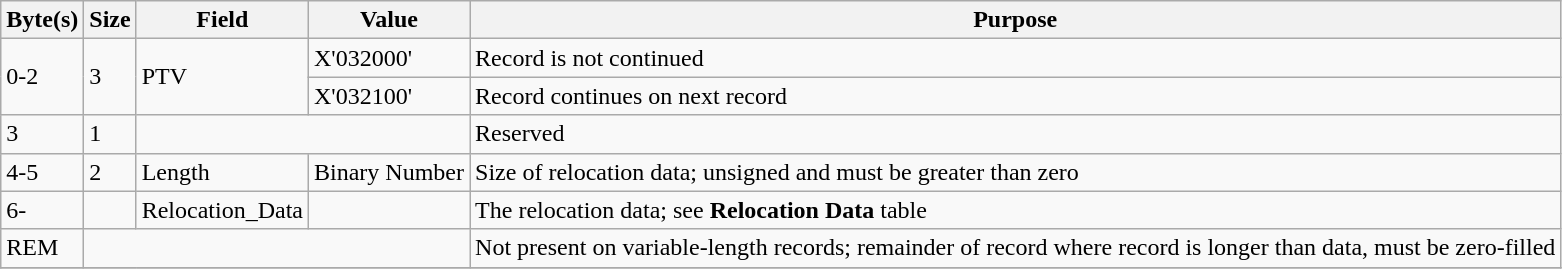<table class="wikitable" border="1">
<tr>
<th>Byte(s)</th>
<th>Size</th>
<th>Field</th>
<th>Value</th>
<th>Purpose</th>
</tr>
<tr>
<td rowspan=2>0-2</td>
<td rowspan=2>3</td>
<td rowspan=2>PTV</td>
<td>X'032000'</td>
<td>Record is not continued</td>
</tr>
<tr>
<td>X'032100'</td>
<td>Record continues on next record</td>
</tr>
<tr>
<td>3</td>
<td>1</td>
<td colspan=2></td>
<td>Reserved</td>
</tr>
<tr>
<td>4-5</td>
<td>2</td>
<td>Length</td>
<td>Binary Number</td>
<td>Size of relocation data; unsigned and must be greater than zero</td>
</tr>
<tr>
<td>6-</td>
<td></td>
<td>Relocation_Data</td>
<td></td>
<td>The relocation data; see <strong>Relocation Data</strong> table</td>
</tr>
<tr>
<td>REM</td>
<td colspan=3></td>
<td>Not present on variable-length records; remainder of record where record is longer than data, must be zero-filled</td>
</tr>
<tr>
</tr>
</table>
